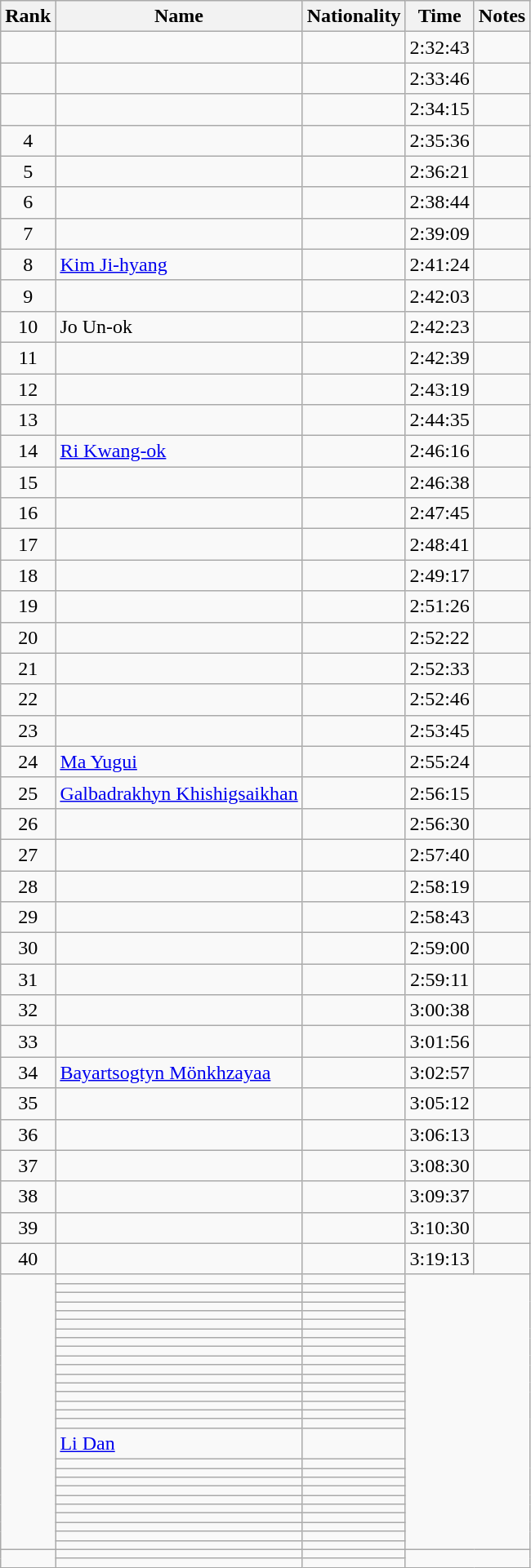<table class="wikitable sortable" style="text-align:center">
<tr>
<th scope="col">Rank</th>
<th scope="col">Name</th>
<th scope="col">Nationality</th>
<th scope="col">Time</th>
<th scope="col">Notes</th>
</tr>
<tr>
<td scope="row"></td>
<td align=left></td>
<td align=left></td>
<td>2:32:43</td>
<td></td>
</tr>
<tr>
<td scope="row"></td>
<td align=left></td>
<td align=left></td>
<td>2:33:46</td>
<td></td>
</tr>
<tr>
<td scope="row"></td>
<td align=left></td>
<td align=left></td>
<td>2:34:15</td>
<td></td>
</tr>
<tr>
<td scope="row">4</td>
<td align=left></td>
<td align=left></td>
<td>2:35:36</td>
<td></td>
</tr>
<tr>
<td scope="row">5</td>
<td align=left></td>
<td align=left></td>
<td>2:36:21</td>
<td></td>
</tr>
<tr>
<td scope="row">6</td>
<td align=left></td>
<td align=left></td>
<td>2:38:44</td>
<td></td>
</tr>
<tr>
<td scope="row">7</td>
<td align=left></td>
<td align=left></td>
<td>2:39:09</td>
<td></td>
</tr>
<tr>
<td scope="row">8</td>
<td align=left><a href='#'>Kim Ji-hyang</a></td>
<td align=left></td>
<td>2:41:24</td>
<td></td>
</tr>
<tr>
<td scope="row">9</td>
<td align=left></td>
<td align=left></td>
<td>2:42:03</td>
<td></td>
</tr>
<tr>
<td scope="row">10</td>
<td align=left>Jo Un-ok</td>
<td align=left></td>
<td>2:42:23</td>
<td></td>
</tr>
<tr>
<td scope="row">11</td>
<td align=left></td>
<td align=left></td>
<td>2:42:39</td>
<td></td>
</tr>
<tr>
<td scope="row">12</td>
<td align=left></td>
<td align=left></td>
<td>2:43:19</td>
<td></td>
</tr>
<tr>
<td scope="row">13</td>
<td align=left></td>
<td align=left></td>
<td>2:44:35</td>
<td></td>
</tr>
<tr>
<td scope="row">14</td>
<td align=left><a href='#'>Ri Kwang-ok</a></td>
<td align=left></td>
<td>2:46:16</td>
<td></td>
</tr>
<tr>
<td scope="row">15</td>
<td align=left></td>
<td align=left></td>
<td>2:46:38</td>
<td></td>
</tr>
<tr>
<td scope="row">16</td>
<td align=left></td>
<td align=left></td>
<td>2:47:45</td>
<td></td>
</tr>
<tr>
<td scope="row">17</td>
<td align=left></td>
<td align=left></td>
<td>2:48:41</td>
<td></td>
</tr>
<tr>
<td scope="row">18</td>
<td align=left></td>
<td align=left></td>
<td>2:49:17</td>
<td></td>
</tr>
<tr>
<td scope="row">19</td>
<td align=left></td>
<td align=left></td>
<td>2:51:26</td>
<td></td>
</tr>
<tr>
<td scope="row">20</td>
<td align=left></td>
<td align=left></td>
<td>2:52:22</td>
<td></td>
</tr>
<tr>
<td scope="row">21</td>
<td align=left></td>
<td align=left></td>
<td>2:52:33</td>
<td></td>
</tr>
<tr>
<td scope="row">22</td>
<td align=left></td>
<td align=left></td>
<td>2:52:46</td>
<td></td>
</tr>
<tr>
<td scope="row">23</td>
<td align=left></td>
<td align=left></td>
<td>2:53:45</td>
<td></td>
</tr>
<tr>
<td scope="row">24</td>
<td align=left><a href='#'>Ma Yugui</a></td>
<td align=left></td>
<td>2:55:24</td>
<td></td>
</tr>
<tr>
<td scope="row">25</td>
<td align=left><a href='#'>Galbadrakhyn Khishigsaikhan</a></td>
<td align=left></td>
<td>2:56:15</td>
<td></td>
</tr>
<tr>
<td scope="row">26</td>
<td align=left></td>
<td align=left></td>
<td>2:56:30</td>
<td></td>
</tr>
<tr>
<td scope="row">27</td>
<td align=left></td>
<td align=left></td>
<td>2:57:40</td>
<td></td>
</tr>
<tr>
<td scope="row">28</td>
<td align=left></td>
<td align=left></td>
<td>2:58:19</td>
<td></td>
</tr>
<tr>
<td scope="row">29</td>
<td align=left></td>
<td align=left></td>
<td>2:58:43</td>
<td></td>
</tr>
<tr>
<td scope="row">30</td>
<td align=left></td>
<td align=left></td>
<td>2:59:00</td>
<td></td>
</tr>
<tr>
<td scope="row">31</td>
<td align=left></td>
<td align=left></td>
<td>2:59:11</td>
<td></td>
</tr>
<tr>
<td scope="row">32</td>
<td align=left></td>
<td align=left></td>
<td>3:00:38</td>
<td></td>
</tr>
<tr>
<td scope="row">33</td>
<td align=left></td>
<td align=left></td>
<td>3:01:56</td>
<td></td>
</tr>
<tr>
<td scope="row">34</td>
<td align=left><a href='#'>Bayartsogtyn Mönkhzayaa</a></td>
<td align=left></td>
<td>3:02:57</td>
<td></td>
</tr>
<tr>
<td scope="row">35</td>
<td align=left></td>
<td align=left></td>
<td>3:05:12</td>
<td></td>
</tr>
<tr>
<td scope="row">36</td>
<td align=left></td>
<td align=left></td>
<td>3:06:13</td>
<td></td>
</tr>
<tr>
<td scope="row">37</td>
<td align=left></td>
<td align=left></td>
<td>3:08:30</td>
<td></td>
</tr>
<tr>
<td scope="row">38</td>
<td align=left></td>
<td align=left></td>
<td>3:09:37</td>
<td></td>
</tr>
<tr>
<td scope="row">39</td>
<td align=left></td>
<td align=left></td>
<td>3:10:30</td>
<td></td>
</tr>
<tr>
<td scope="row">40</td>
<td align=left></td>
<td align=left></td>
<td>3:19:13</td>
<td></td>
</tr>
<tr>
<td scope="row" rowspan=28></td>
<td align=left></td>
<td align=left></td>
<td rowspan=28 colspan=2></td>
</tr>
<tr>
<td align=left></td>
<td align=left></td>
</tr>
<tr>
<td align=left></td>
<td align=left></td>
</tr>
<tr>
<td align=left></td>
<td align=left></td>
</tr>
<tr>
<td align=left></td>
<td align=left></td>
</tr>
<tr>
<td align=left></td>
<td align=left></td>
</tr>
<tr>
<td align=left></td>
<td align=left></td>
</tr>
<tr>
<td align=left></td>
<td align=left></td>
</tr>
<tr>
<td align=left></td>
<td align=left></td>
</tr>
<tr>
<td align=left></td>
<td align=left></td>
</tr>
<tr>
<td align=left></td>
<td align=left></td>
</tr>
<tr>
<td align=left></td>
<td align=left></td>
</tr>
<tr>
<td align=left></td>
<td align=left></td>
</tr>
<tr>
<td align=left></td>
<td align=left></td>
</tr>
<tr>
<td align=left></td>
<td align=left></td>
</tr>
<tr>
<td align=left></td>
<td align=left></td>
</tr>
<tr>
<td align=left></td>
<td align=left></td>
</tr>
<tr>
<td align=left><a href='#'>Li Dan</a></td>
<td align=left></td>
</tr>
<tr>
<td align=left></td>
<td align=left></td>
</tr>
<tr>
<td align=left></td>
<td align=left></td>
</tr>
<tr>
<td align=left></td>
<td align=left></td>
</tr>
<tr>
<td align=left></td>
<td align=left></td>
</tr>
<tr>
<td align=left></td>
<td align=left></td>
</tr>
<tr>
<td align=left></td>
<td align=left></td>
</tr>
<tr>
<td align=left></td>
<td align=left></td>
</tr>
<tr>
<td align=left></td>
<td align=left></td>
</tr>
<tr>
<td align=left></td>
<td align=left></td>
</tr>
<tr>
<td align=left></td>
<td align=left></td>
</tr>
<tr>
<td scope="row" rowspan="2"></td>
<td align=left></td>
<td align=left></td>
<td rowspan=2 colspan=2></td>
</tr>
<tr>
<td align=left></td>
<td align=left></td>
</tr>
</table>
